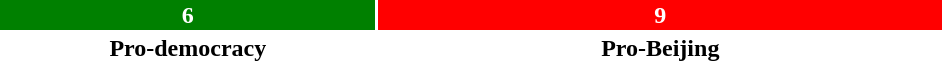<table style="width:50%; text-align:center;">
<tr style="color:white;">
<td style="background:green; width:40%;"><strong>6</strong></td>
<td style="background:red; width:60%;"><strong>9</strong></td>
</tr>
<tr>
<td><span><strong>Pro-democracy</strong></span></td>
<td><span><strong>Pro-Beijing</strong></span></td>
</tr>
</table>
